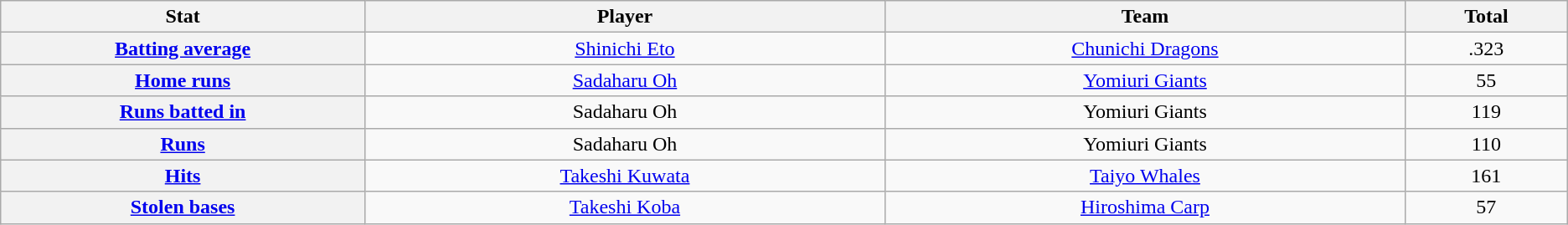<table class="wikitable" style="text-align:center;">
<tr>
<th scope="col" width="7%">Stat</th>
<th scope="col" width="10%">Player</th>
<th scope="col" width="10%">Team</th>
<th scope="col" width="3%">Total</th>
</tr>
<tr>
<th scope="row" style="text-align:center;"><a href='#'>Batting average</a></th>
<td><a href='#'>Shinichi Eto</a></td>
<td><a href='#'>Chunichi Dragons</a></td>
<td>.323</td>
</tr>
<tr>
<th scope="row" style="text-align:center;"><a href='#'>Home runs</a></th>
<td><a href='#'>Sadaharu Oh</a></td>
<td><a href='#'>Yomiuri Giants</a></td>
<td>55</td>
</tr>
<tr>
<th scope="row" style="text-align:center;"><a href='#'>Runs batted in</a></th>
<td>Sadaharu Oh</td>
<td>Yomiuri Giants</td>
<td>119</td>
</tr>
<tr>
<th scope="row" style="text-align:center;"><a href='#'>Runs</a></th>
<td>Sadaharu Oh</td>
<td>Yomiuri Giants</td>
<td>110</td>
</tr>
<tr>
<th scope="row" style="text-align:center;"><a href='#'>Hits</a></th>
<td><a href='#'>Takeshi Kuwata</a></td>
<td><a href='#'>Taiyo Whales</a></td>
<td>161</td>
</tr>
<tr>
<th scope="row" style="text-align:center;"><a href='#'>Stolen bases</a></th>
<td><a href='#'>Takeshi Koba</a></td>
<td><a href='#'>Hiroshima Carp</a></td>
<td>57</td>
</tr>
</table>
